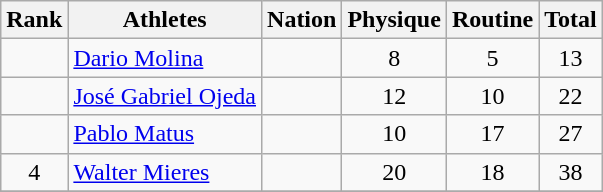<table class="wikitable sortable" style="text-align:center;">
<tr>
<th>Rank</th>
<th>Athletes</th>
<th>Nation</th>
<th>Physique</th>
<th>Routine</th>
<th>Total</th>
</tr>
<tr>
<td></td>
<td align=left><a href='#'>Dario Molina</a></td>
<td align=left></td>
<td>8</td>
<td>5</td>
<td>13</td>
</tr>
<tr>
<td></td>
<td align=left><a href='#'>José Gabriel Ojeda</a></td>
<td align=left></td>
<td>12</td>
<td>10</td>
<td>22</td>
</tr>
<tr>
<td></td>
<td align=left><a href='#'>Pablo Matus</a></td>
<td align=left></td>
<td>10</td>
<td>17</td>
<td>27</td>
</tr>
<tr>
<td>4</td>
<td align=left><a href='#'>Walter Mieres</a></td>
<td align=left></td>
<td>20</td>
<td>18</td>
<td>38</td>
</tr>
<tr>
</tr>
</table>
